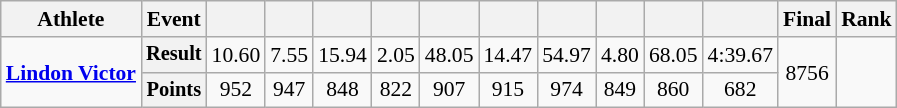<table class=wikitable style=font-size:90%>
<tr>
<th>Athlete</th>
<th>Event</th>
<th></th>
<th></th>
<th></th>
<th></th>
<th></th>
<th></th>
<th></th>
<th></th>
<th></th>
<th></th>
<th>Final</th>
<th>Rank</th>
</tr>
<tr align=center>
<td rowspan=2 style=text-align:left><strong><a href='#'>Lindon Victor</a></strong></td>
<th style=font-size:95%>Result</th>
<td>10.60 </td>
<td>7.55 </td>
<td>15.94</td>
<td>2.05 </td>
<td>48.05 </td>
<td>14.47 </td>
<td>54.97 </td>
<td>4.80</td>
<td>68.05 </td>
<td>4:39.67 </td>
<td rowspan=2>8756 <strong></strong></td>
<td rowspan=2></td>
</tr>
<tr align=center>
<th style=font-size:95%>Points</th>
<td>952</td>
<td>947</td>
<td>848</td>
<td>822</td>
<td>907</td>
<td>915</td>
<td>974</td>
<td>849</td>
<td>860</td>
<td>682</td>
</tr>
</table>
